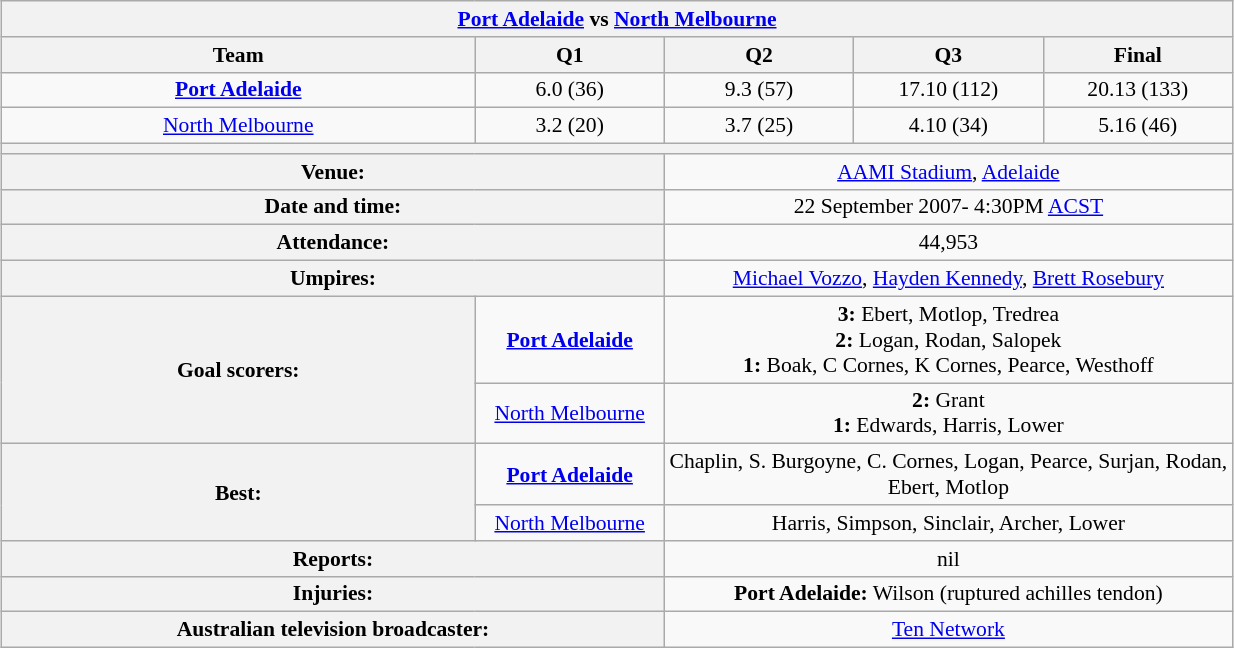<table class="wikitable" style="margin:1em auto; font-size:90%; text-align:center; width:65%;">
<tr>
<th colspan="5"><strong><a href='#'>Port Adelaide</a></strong> vs <a href='#'>North Melbourne</a></th>
</tr>
<tr>
<th width=25%>Team</th>
<th width=10%>Q1</th>
<th width=10%>Q2</th>
<th width=10%>Q3</th>
<th width=10%>Final</th>
</tr>
<tr>
<td><strong><a href='#'>Port Adelaide</a></strong></td>
<td>6.0 (36)</td>
<td>9.3 (57)</td>
<td>17.10 (112)</td>
<td>20.13 (133)</td>
</tr>
<tr>
<td><a href='#'>North Melbourne</a></td>
<td>3.2 (20)</td>
<td>3.7 (25)</td>
<td>4.10 (34)</td>
<td>5.16 (46)</td>
</tr>
<tr>
<th colspan="5"></th>
</tr>
<tr>
<th colspan="2">Venue:</th>
<td colspan="3"><a href='#'>AAMI Stadium</a>, <a href='#'>Adelaide</a></td>
</tr>
<tr>
<th colspan="2">Date and time:</th>
<td colspan="3">22 September 2007- 4:30PM <a href='#'>ACST</a></td>
</tr>
<tr>
<th colspan="2">Attendance:</th>
<td colspan="3">44,953</td>
</tr>
<tr>
<th colspan="2">Umpires:</th>
<td colspan="3"><a href='#'>Michael Vozzo</a>, <a href='#'>Hayden Kennedy</a>, <a href='#'>Brett Rosebury</a></td>
</tr>
<tr>
<th rowspan="2">Goal scorers:</th>
<td><strong><a href='#'>Port Adelaide</a></strong></td>
<td colspan="3"><strong>3:</strong> Ebert, Motlop, Tredrea <br><strong>2:</strong> Logan, Rodan, Salopek <br><strong>1:</strong> Boak, C Cornes, K Cornes, Pearce, Westhoff</td>
</tr>
<tr>
<td><a href='#'>North Melbourne</a></td>
<td colspan="3"><strong>2:</strong> Grant <br><strong>1:</strong> Edwards, Harris, Lower</td>
</tr>
<tr>
<th rowspan="2">Best:</th>
<td><strong><a href='#'>Port Adelaide</a></strong></td>
<td colspan="3">Chaplin, S. Burgoyne, C. Cornes, Logan, Pearce, Surjan, Rodan, Ebert, Motlop</td>
</tr>
<tr>
<td><a href='#'>North Melbourne</a></td>
<td colspan="3">Harris, Simpson, Sinclair, Archer, Lower</td>
</tr>
<tr>
<th colspan="2">Reports:</th>
<td colspan="3">nil</td>
</tr>
<tr>
<th colspan="2">Injuries:</th>
<td colspan="3"><strong>Port Adelaide:</strong> Wilson (ruptured achilles tendon)</td>
</tr>
<tr>
<th colspan="2">Australian television broadcaster:</th>
<td colspan="3"><a href='#'>Ten Network</a></td>
</tr>
</table>
